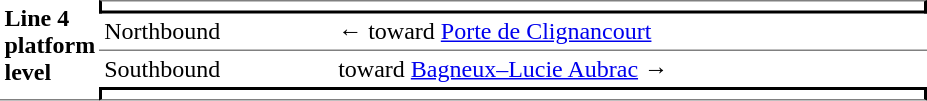<table border=0 cellspacing=0 cellpadding=3>
<tr>
<td style="border-bottom:solid 1px gray;" width=50 rowspan=10 valign=top><strong>Line 4 platform level</strong></td>
<td style="border-top:solid 1px gray;border-right:solid 2px black;border-left:solid 2px black;border-bottom:solid 2px black;text-align:center;" colspan=2></td>
</tr>
<tr>
<td style="border-bottom:solid 1px gray;" width=150>Northbound</td>
<td style="border-bottom:solid 1px gray;" width=390>←   toward <a href='#'>Porte de Clignancourt</a> </td>
</tr>
<tr>
<td>Southbound</td>
<td>   toward <a href='#'>Bagneux–Lucie Aubrac</a>  →</td>
</tr>
<tr>
<td style="border-top:solid 2px black;border-right:solid 2px black;border-left:solid 2px black;border-bottom:solid 1px gray;text-align:center;" colspan=2></td>
</tr>
</table>
